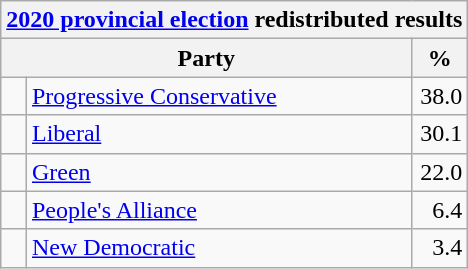<table class="wikitable">
<tr>
<th colspan="4"><a href='#'>2020 provincial election</a> redistributed results</th>
</tr>
<tr>
<th bgcolor="#DDDDFF" width="130px" colspan="2">Party</th>
<th bgcolor="#DDDDFF" width="30px">%</th>
</tr>
<tr>
<td> </td>
<td><a href='#'>Progressive Conservative</a></td>
<td align=right>38.0</td>
</tr>
<tr>
<td> </td>
<td><a href='#'>Liberal</a></td>
<td align=right>30.1</td>
</tr>
<tr>
<td> </td>
<td><a href='#'>Green</a></td>
<td align=right>22.0</td>
</tr>
<tr>
<td> </td>
<td><a href='#'>People's Alliance</a></td>
<td align=right>6.4</td>
</tr>
<tr>
<td> </td>
<td><a href='#'>New Democratic</a></td>
<td align=right>3.4</td>
</tr>
</table>
